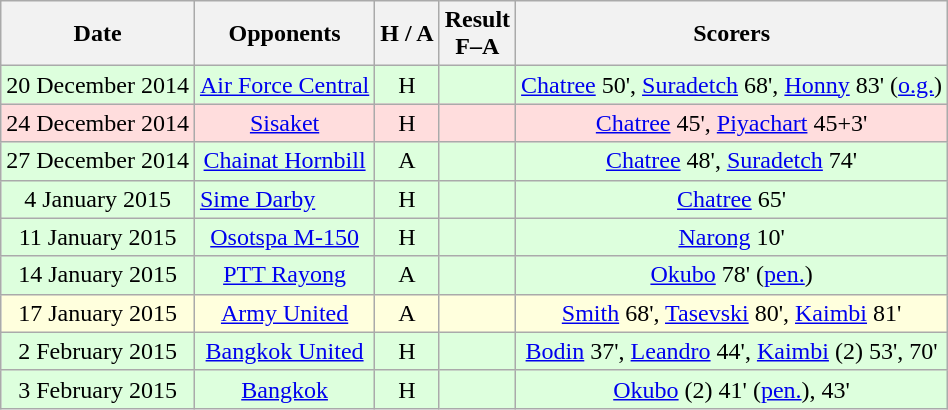<table class="wikitable" style="text-align:center">
<tr>
<th>Date</th>
<th>Opponents</th>
<th>H / A</th>
<th>Result<br>F–A</th>
<th>Scorers</th>
</tr>
<tr bgcolor="#ddffdd">
<td>20 December 2014</td>
<td><a href='#'>Air Force Central</a></td>
<td>H</td>
<td></td>
<td><a href='#'>Chatree</a> 50', <a href='#'>Suradetch</a> 68', <a href='#'>Honny</a> 83' (<a href='#'>o.g.</a>)</td>
</tr>
<tr bgcolor="#ffdddd">
<td>24 December 2014</td>
<td><a href='#'>Sisaket</a></td>
<td>H</td>
<td></td>
<td><a href='#'>Chatree</a> 45', <a href='#'>Piyachart</a> 45+3'</td>
</tr>
<tr bgcolor="#ddffdd">
<td>27 December 2014</td>
<td><a href='#'>Chainat Hornbill</a></td>
<td>A</td>
<td></td>
<td><a href='#'>Chatree</a> 48', <a href='#'>Suradetch</a> 74'</td>
</tr>
<tr bgcolor="#ddffdd">
<td>4 January 2015</td>
<td align="left"> <a href='#'>Sime Darby</a></td>
<td>H</td>
<td></td>
<td><a href='#'>Chatree</a> 65'</td>
</tr>
<tr bgcolor="#ddffdd">
<td>11 January 2015</td>
<td><a href='#'>Osotspa M-150</a></td>
<td>H</td>
<td></td>
<td><a href='#'>Narong</a> 10'</td>
</tr>
<tr bgcolor="#ddffdd">
<td>14 January 2015</td>
<td><a href='#'>PTT Rayong</a></td>
<td>A</td>
<td></td>
<td><a href='#'>Okubo</a> 78' (<a href='#'>pen.</a>)</td>
</tr>
<tr bgcolor="#ffffdd">
<td>17 January 2015</td>
<td><a href='#'>Army United</a></td>
<td>A</td>
<td></td>
<td><a href='#'>Smith</a> 68', <a href='#'>Tasevski</a> 80', <a href='#'>Kaimbi</a> 81'</td>
</tr>
<tr bgcolor="#ddffdd">
<td>2 February 2015</td>
<td><a href='#'>Bangkok United</a></td>
<td>H</td>
<td></td>
<td><a href='#'>Bodin</a> 37', <a href='#'>Leandro</a> 44', <a href='#'>Kaimbi</a> (2) 53', 70'</td>
</tr>
<tr bgcolor="#ddffdd">
<td>3 February 2015</td>
<td><a href='#'>Bangkok</a></td>
<td>H</td>
<td></td>
<td><a href='#'>Okubo</a> (2) 41' (<a href='#'>pen.</a>), 43'</td>
</tr>
</table>
